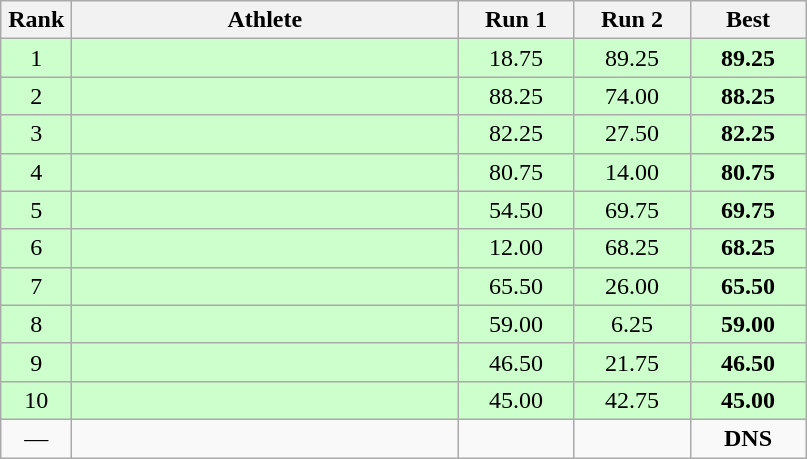<table class=wikitable style="text-align:center">
<tr>
<th width=40>Rank</th>
<th width=250>Athlete</th>
<th width=70>Run 1</th>
<th width=70>Run 2</th>
<th width=70>Best</th>
</tr>
<tr bgcolor="ccffcc">
<td>1</td>
<td align=left></td>
<td>18.75</td>
<td>89.25</td>
<td><strong>89.25</strong></td>
</tr>
<tr bgcolor="ccffcc">
<td>2</td>
<td align=left></td>
<td>88.25</td>
<td>74.00</td>
<td><strong>88.25</strong></td>
</tr>
<tr bgcolor="ccffcc">
<td>3</td>
<td align=left></td>
<td>82.25</td>
<td>27.50</td>
<td><strong>82.25</strong></td>
</tr>
<tr bgcolor="ccffcc">
<td>4</td>
<td align=left></td>
<td>80.75</td>
<td>14.00</td>
<td><strong>80.75</strong></td>
</tr>
<tr bgcolor="ccffcc">
<td>5</td>
<td align=left></td>
<td>54.50</td>
<td>69.75</td>
<td><strong>69.75</strong></td>
</tr>
<tr bgcolor="ccffcc">
<td>6</td>
<td align=left></td>
<td>12.00</td>
<td>68.25</td>
<td><strong>68.25</strong></td>
</tr>
<tr bgcolor="ccffcc">
<td>7</td>
<td align=left></td>
<td>65.50</td>
<td>26.00</td>
<td><strong>65.50</strong></td>
</tr>
<tr bgcolor="ccffcc">
<td>8</td>
<td align=left></td>
<td>59.00</td>
<td>6.25</td>
<td><strong>59.00</strong></td>
</tr>
<tr bgcolor="ccffcc">
<td>9</td>
<td align=left></td>
<td>46.50</td>
<td>21.75</td>
<td><strong>46.50</strong></td>
</tr>
<tr bgcolor="ccffcc">
<td>10</td>
<td align=left></td>
<td>45.00</td>
<td>42.75</td>
<td><strong>45.00</strong></td>
</tr>
<tr>
<td>—</td>
<td align=left></td>
<td></td>
<td></td>
<td><strong>DNS</strong></td>
</tr>
</table>
